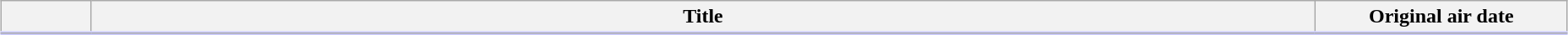<table class="wikitable" style="width:98%; margin:auto; background:#FFF;">
<tr style="border-bottom: 3px solid #CCF;">
<th style="width:4em;"></th>
<th>Title</th>
<th style="width:12em;">Original air date</th>
</tr>
<tr>
</tr>
</table>
